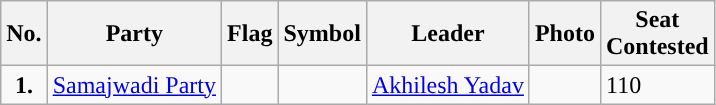<table class="wikitable sortable">
<tr>
<th>No.</th>
<th>Party</th>
<th>Flag</th>
<th>Symbol</th>
<th>Leader</th>
<th>Photo</th>
<th>Seat<br>Contested</th>
</tr>
<tr>
<td ! style="text-align:center; background:"><strong>1.</strong></td>
<td><a href='#'>Samajwadi Party</a></td>
<td></td>
<td></td>
<td><a href='#'>Akhilesh Yadav</a></td>
<td></td>
<td>110</td>
</tr>
</table>
